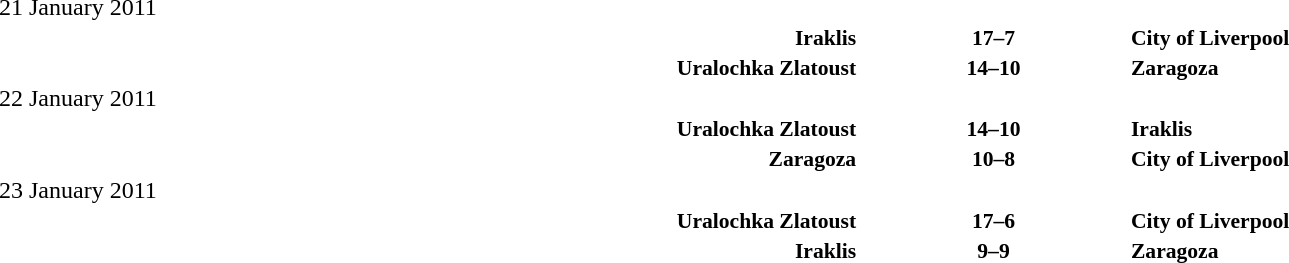<table width=100% cellspacing=1>
<tr>
<th></th>
<th></th>
<th></th>
</tr>
<tr>
<td>21 January 2011</td>
</tr>
<tr style=font-size:90%>
<td align=right><strong>Iraklis</strong></td>
<td align=center><strong>17–7</strong></td>
<td><strong>City of Liverpool</strong></td>
</tr>
<tr style=font-size:90%>
<td align=right><strong>Uralochka Zlatoust</strong></td>
<td align=center><strong>14–10</strong></td>
<td><strong>Zaragoza</strong></td>
</tr>
<tr>
<td>22 January 2011</td>
</tr>
<tr style=font-size:90%>
<td align=right><strong>Uralochka Zlatoust</strong></td>
<td align=center><strong>14–10</strong></td>
<td><strong>Iraklis</strong></td>
</tr>
<tr style=font-size:90%>
<td align=right><strong>Zaragoza</strong></td>
<td align=center><strong>10–8</strong></td>
<td><strong>City of Liverpool</strong></td>
</tr>
<tr>
<td>23 January 2011</td>
</tr>
<tr style=font-size:90%>
<td align=right><strong>Uralochka Zlatoust</strong></td>
<td align=center><strong>17–6</strong></td>
<td><strong>City of Liverpool</strong></td>
</tr>
<tr style=font-size:90%>
<td align=right><strong>Iraklis</strong></td>
<td align=center><strong>9–9</strong></td>
<td><strong>Zaragoza</strong></td>
</tr>
</table>
